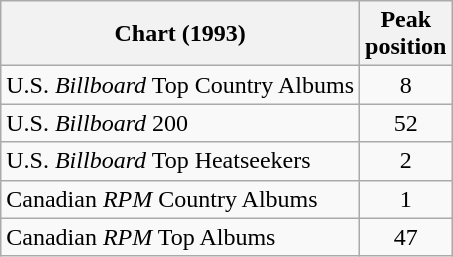<table class="wikitable">
<tr>
<th>Chart (1993)</th>
<th>Peak<br>position</th>
</tr>
<tr>
<td>U.S. <em>Billboard</em> Top Country Albums</td>
<td style="text-align:center;">8</td>
</tr>
<tr>
<td>U.S. <em>Billboard</em> 200</td>
<td style="text-align:center;">52</td>
</tr>
<tr>
<td>U.S. <em>Billboard</em> Top Heatseekers</td>
<td style="text-align:center;">2</td>
</tr>
<tr>
<td>Canadian <em>RPM</em> Country Albums</td>
<td style="text-align:center;">1</td>
</tr>
<tr>
<td>Canadian <em>RPM</em> Top Albums</td>
<td style="text-align:center;">47</td>
</tr>
</table>
